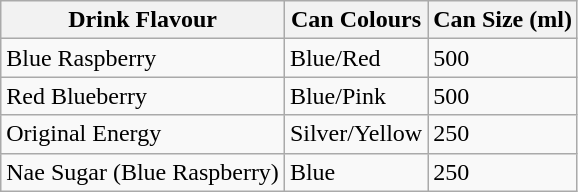<table class="wikitable">
<tr>
<th>Drink Flavour</th>
<th>Can Colours</th>
<th>Can Size (ml)</th>
</tr>
<tr>
<td>Blue Raspberry</td>
<td>Blue/Red</td>
<td>500</td>
</tr>
<tr>
<td>Red Blueberry</td>
<td>Blue/Pink</td>
<td>500</td>
</tr>
<tr>
<td>Original Energy</td>
<td>Silver/Yellow</td>
<td>250</td>
</tr>
<tr>
<td>Nae Sugar (Blue Raspberry)</td>
<td>Blue</td>
<td>250</td>
</tr>
</table>
